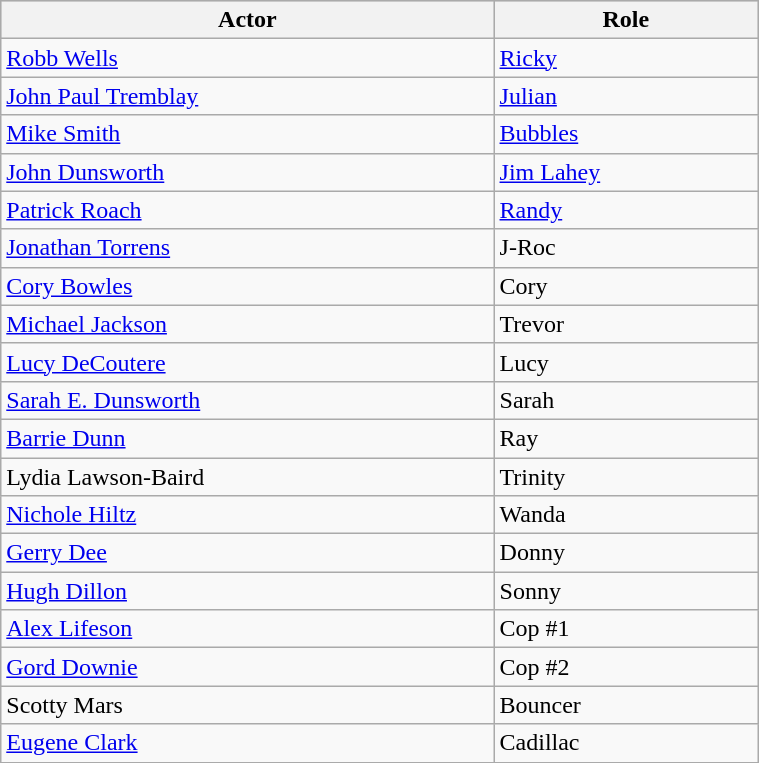<table class="wikitable" width="40%">
<tr bgcolor="#CCCCCC">
<th>Actor</th>
<th>Role</th>
</tr>
<tr>
<td><a href='#'>Robb Wells</a></td>
<td><a href='#'>Ricky</a></td>
</tr>
<tr>
<td><a href='#'>John Paul Tremblay</a></td>
<td><a href='#'>Julian</a></td>
</tr>
<tr>
<td><a href='#'>Mike Smith</a></td>
<td><a href='#'>Bubbles</a></td>
</tr>
<tr>
<td><a href='#'>John Dunsworth</a></td>
<td><a href='#'>Jim Lahey</a></td>
</tr>
<tr>
<td><a href='#'>Patrick Roach</a></td>
<td><a href='#'>Randy</a></td>
</tr>
<tr>
<td><a href='#'>Jonathan Torrens</a></td>
<td>J-Roc</td>
</tr>
<tr>
<td><a href='#'>Cory Bowles</a></td>
<td>Cory</td>
</tr>
<tr>
<td><a href='#'>Michael Jackson</a></td>
<td>Trevor</td>
</tr>
<tr>
<td><a href='#'>Lucy DeCoutere</a></td>
<td>Lucy</td>
</tr>
<tr>
<td><a href='#'>Sarah E. Dunsworth</a></td>
<td>Sarah</td>
</tr>
<tr>
<td><a href='#'>Barrie Dunn</a></td>
<td>Ray</td>
</tr>
<tr>
<td>Lydia Lawson-Baird</td>
<td>Trinity</td>
</tr>
<tr>
<td><a href='#'>Nichole Hiltz</a></td>
<td>Wanda</td>
</tr>
<tr>
<td><a href='#'>Gerry Dee</a></td>
<td>Donny</td>
</tr>
<tr>
<td><a href='#'>Hugh Dillon</a></td>
<td>Sonny</td>
</tr>
<tr>
<td><a href='#'>Alex Lifeson</a></td>
<td>Cop #1</td>
</tr>
<tr>
<td><a href='#'>Gord Downie</a></td>
<td>Cop #2</td>
</tr>
<tr>
<td>Scotty Mars</td>
<td>Bouncer</td>
</tr>
<tr>
<td><a href='#'>Eugene Clark</a></td>
<td>Cadillac</td>
</tr>
</table>
